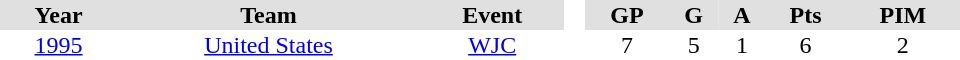<table border="0" cellpadding="1" cellspacing="0" style="text-align:center; width:40em">
<tr ALIGN="center" bgcolor="#e0e0e0">
<th>Year</th>
<th>Team</th>
<th>Event</th>
<th ALIGN="center" rowspan="99" bgcolor="#ffffff"> </th>
<th>GP</th>
<th>G</th>
<th>A</th>
<th>Pts</th>
<th>PIM</th>
</tr>
<tr>
<td><a href='#'>1995</a></td>
<td><a href='#'>United States</a></td>
<td><a href='#'>WJC</a></td>
<td>7</td>
<td>5</td>
<td>1</td>
<td>6</td>
<td>2</td>
</tr>
</table>
